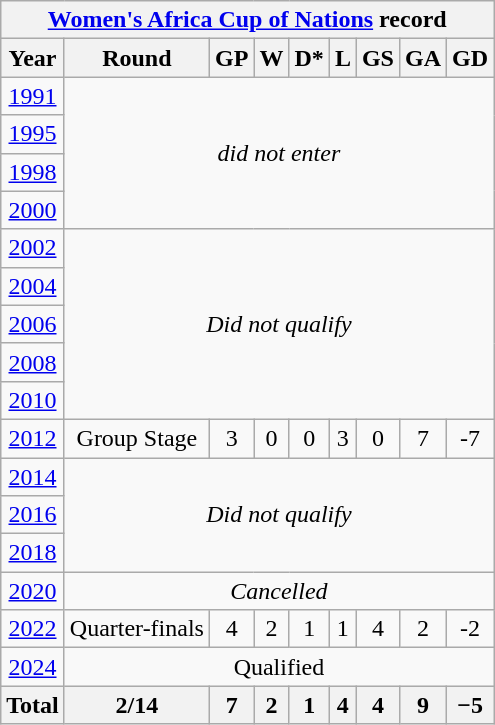<table class="wikitable" style="text-align: center;">
<tr>
<th colspan=10><a href='#'>Women's Africa Cup of Nations</a> record</th>
</tr>
<tr>
<th>Year</th>
<th>Round</th>
<th>GP</th>
<th>W</th>
<th>D*</th>
<th>L</th>
<th>GS</th>
<th>GA</th>
<th>GD</th>
</tr>
<tr>
<td> <a href='#'>1991</a></td>
<td rowspan=4 colspan=8><em>did not enter</em></td>
</tr>
<tr>
<td> <a href='#'>1995</a></td>
</tr>
<tr>
<td> <a href='#'>1998</a></td>
</tr>
<tr>
<td> <a href='#'>2000</a></td>
</tr>
<tr>
<td> <a href='#'>2002</a></td>
<td colspan=8 rowspan=5><em>Did not qualify</em></td>
</tr>
<tr>
<td> <a href='#'>2004</a></td>
</tr>
<tr>
<td> <a href='#'>2006</a></td>
</tr>
<tr>
<td> <a href='#'>2008</a></td>
</tr>
<tr>
<td> <a href='#'>2010</a></td>
</tr>
<tr>
<td> <a href='#'>2012</a></td>
<td>Group Stage</td>
<td>3</td>
<td>0</td>
<td>0</td>
<td>3</td>
<td>0</td>
<td>7</td>
<td>-7</td>
</tr>
<tr>
<td> <a href='#'>2014</a></td>
<td rowspan=3 colspan=8><em>Did not qualify</em></td>
</tr>
<tr>
<td> <a href='#'>2016</a></td>
</tr>
<tr>
<td> <a href='#'>2018</a></td>
</tr>
<tr>
<td> <a href='#'>2020</a></td>
<td colspan=8><em>Cancelled</em></td>
</tr>
<tr>
<td> <a href='#'>2022</a></td>
<td>Quarter-finals</td>
<td>4</td>
<td>2</td>
<td>1</td>
<td>1</td>
<td>4</td>
<td>2</td>
<td>-2</td>
</tr>
<tr>
<td> <a href='#'>2024</a></td>
<td colspan=8>Qualified</td>
</tr>
<tr>
<th><strong>Total</strong></th>
<th>2/14</th>
<th><strong>7</strong></th>
<th><strong>2</strong></th>
<th><strong>1</strong></th>
<th><strong>4</strong></th>
<th><strong>4</strong></th>
<th><strong>9</strong></th>
<th><strong>−5</strong></th>
</tr>
</table>
